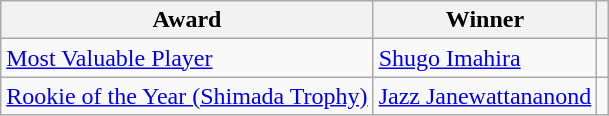<table class="wikitable">
<tr>
<th>Award</th>
<th>Winner</th>
<th></th>
</tr>
<tr>
<td><a href='#'>Most Valuable Player</a></td>
<td> <a href='#'>Shugo Imahira</a></td>
<td></td>
</tr>
<tr>
<td><a href='#'>Rookie of the Year (Shimada Trophy)</a></td>
<td> <a href='#'>Jazz Janewattananond</a></td>
<td></td>
</tr>
</table>
